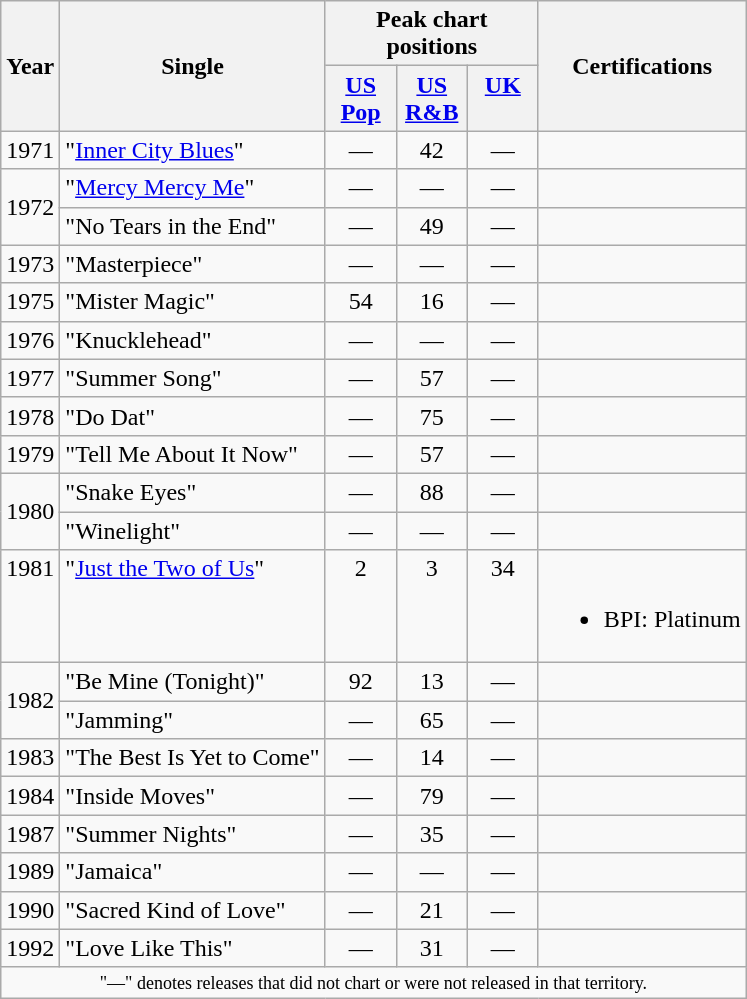<table class="wikitable">
<tr>
<th scope="col" rowspan="2">Year</th>
<th scope="col" rowspan="2">Single</th>
<th scope="col" colspan="3">Peak chart positions</th>
<th scope="col" rowspan="2">Certifications</th>
</tr>
<tr>
<th align="center" valign="top" width="40"><a href='#'>US Pop</a><br></th>
<th align="center" valign="top" width="40"><a href='#'>US R&B</a><br></th>
<th align="center" valign="top" width="40"><a href='#'>UK</a><br></th>
</tr>
<tr>
<td align="left" valign="top">1971</td>
<td align="left" valign="top">"<a href='#'>Inner City Blues</a>"</td>
<td align="center" valign="top">—</td>
<td align="center" valign="top">42</td>
<td align="center" valign="top">—</td>
<td></td>
</tr>
<tr>
<td rowspan="2">1972</td>
<td align="left" valign="top">"<a href='#'>Mercy Mercy Me</a>"</td>
<td align="center" valign="top">—</td>
<td align="center" valign="top">—</td>
<td align="center" valign="top">—</td>
</tr>
<tr>
<td align="left" valign="top">"No Tears in the End"</td>
<td align="center" valign="top">—</td>
<td align="center" valign="top">49</td>
<td align="center" valign="top">—</td>
<td></td>
</tr>
<tr>
<td align="left" valign="top">1973</td>
<td align="left" valign="top">"Masterpiece"</td>
<td align="center" valign="top">—</td>
<td align="center" valign="top">—</td>
<td align="center" valign="top">—</td>
<td></td>
</tr>
<tr>
<td align="left" valign="top">1975</td>
<td align="left" valign="top">"Mister Magic"</td>
<td align="center" valign="top">54</td>
<td align="center" valign="top">16</td>
<td align="center" valign="top">—</td>
<td></td>
</tr>
<tr>
<td align="left" valign="top">1976</td>
<td align="left" valign="top">"Knucklehead"</td>
<td align="center" valign="top">—</td>
<td align="center" valign="top">—</td>
<td align="center" valign="top">—</td>
<td></td>
</tr>
<tr>
<td align="left" valign="top">1977</td>
<td align="left" valign="top">"Summer Song"</td>
<td align="center" valign="top">—</td>
<td align="center" valign="top">57</td>
<td align="center" valign="top">—</td>
<td></td>
</tr>
<tr>
<td align="left" valign="top">1978</td>
<td align="left" valign="top">"Do Dat"</td>
<td align="center" valign="top">—</td>
<td align="center" valign="top">75</td>
<td align="center" valign="top">—</td>
<td></td>
</tr>
<tr>
<td align="left" valign="top">1979</td>
<td align="left" valign="top">"Tell Me About It Now"</td>
<td align="center" valign="top">—</td>
<td align="center" valign="top">57</td>
<td align="center" valign="top">—</td>
<td></td>
</tr>
<tr>
<td rowspan="2">1980</td>
<td align="left" valign="top">"Snake Eyes"</td>
<td align="center" valign="top">—</td>
<td align="center" valign="top">88</td>
<td align="center" valign="top">—</td>
<td></td>
</tr>
<tr>
<td align="left" valign="top">"Winelight"</td>
<td align="center" valign="top">—</td>
<td align="center" valign="top">—</td>
<td align="center" valign="top">—</td>
<td></td>
</tr>
<tr>
<td align="left" valign="top">1981</td>
<td align="left" valign="top">"<a href='#'>Just the Two of Us</a>"</td>
<td align="center" valign="top">2</td>
<td align="center" valign="top">3</td>
<td align="center" valign="top">34</td>
<td><br><ul><li>BPI: Platinum</li></ul></td>
</tr>
<tr>
<td rowspan="2">1982</td>
<td align="left" valign="top">"Be Mine (Tonight)"</td>
<td align="center" valign="top">92</td>
<td align="center" valign="top">13</td>
<td align="center" valign="top">—</td>
<td></td>
</tr>
<tr>
<td align="left" valign="top">"Jamming"</td>
<td align="center" valign="top">—</td>
<td align="center" valign="top">65</td>
<td align="center" valign="top">—</td>
<td></td>
</tr>
<tr>
<td align="left" valign="top">1983</td>
<td align="left" valign="top">"The Best Is Yet to Come"</td>
<td align="center" valign="top">—</td>
<td align="center" valign="top">14</td>
<td align="center" valign="top">—</td>
<td></td>
</tr>
<tr>
<td align="left" valign="top">1984</td>
<td align="left" valign="top">"Inside Moves"</td>
<td align="center" valign="top">—</td>
<td align="center" valign="top">79</td>
<td align="center" valign="top">—</td>
<td></td>
</tr>
<tr>
<td align="left" valign="top">1987</td>
<td align="left" valign="top">"Summer Nights"</td>
<td align="center" valign="top">—</td>
<td align="center" valign="top">35</td>
<td align="center" valign="top">—</td>
<td></td>
</tr>
<tr>
<td align="left" valign="top">1989</td>
<td align="left" valign="top">"Jamaica"</td>
<td align="center" valign="top">—</td>
<td align="center" valign="top">—</td>
<td align="center" valign="top">—</td>
<td></td>
</tr>
<tr>
<td align="left" valign="top">1990</td>
<td align="left" valign="top">"Sacred Kind of Love"</td>
<td align="center" valign="top">—</td>
<td align="center" valign="top">21</td>
<td align="center" valign="top">—</td>
<td></td>
</tr>
<tr>
<td align="left" valign="top">1992</td>
<td align="left" valign="top">"Love Like This"</td>
<td align="center" valign="top">—</td>
<td align="center" valign="top">31</td>
<td align="center" valign="top">—</td>
<td></td>
</tr>
<tr>
<td colspan="6" style="text-align:center; font-size:9pt;">"—" denotes releases that did not chart or were not released in that territory.</td>
</tr>
</table>
